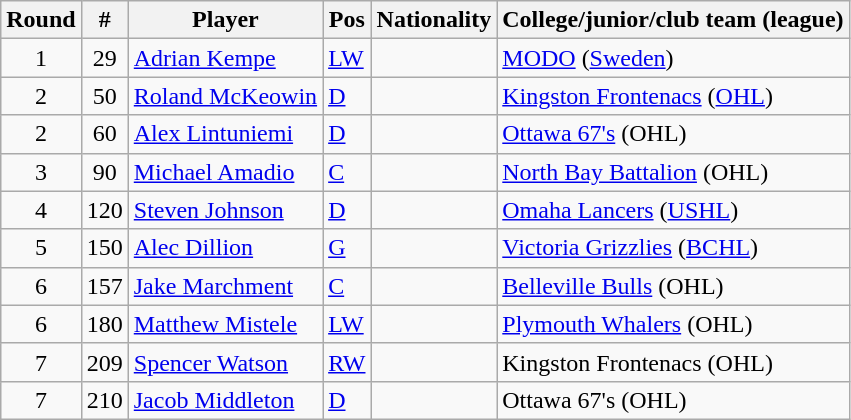<table class="wikitable">
<tr>
<th>Round</th>
<th>#</th>
<th>Player</th>
<th>Pos</th>
<th>Nationality</th>
<th>College/junior/club team (league)</th>
</tr>
<tr>
<td style="text-align:center">1</td>
<td style="text-align:center">29</td>
<td><a href='#'>Adrian Kempe</a></td>
<td><a href='#'>LW</a></td>
<td></td>
<td><a href='#'>MODO</a> (<a href='#'>Sweden</a>)</td>
</tr>
<tr>
<td style="text-align:center">2</td>
<td style="text-align:center">50</td>
<td><a href='#'>Roland McKeowin</a></td>
<td><a href='#'>D</a></td>
<td></td>
<td><a href='#'>Kingston Frontenacs</a> (<a href='#'>OHL</a>)</td>
</tr>
<tr>
<td style="text-align:center">2</td>
<td style="text-align:center">60</td>
<td><a href='#'>Alex Lintuniemi</a></td>
<td><a href='#'>D</a></td>
<td></td>
<td><a href='#'>Ottawa 67's</a> (OHL)</td>
</tr>
<tr>
<td style="text-align:center">3</td>
<td style="text-align:center">90</td>
<td><a href='#'>Michael Amadio</a></td>
<td><a href='#'>C</a></td>
<td></td>
<td><a href='#'>North Bay Battalion</a> (OHL)</td>
</tr>
<tr>
<td style="text-align:center">4</td>
<td style="text-align:center">120</td>
<td><a href='#'>Steven Johnson</a></td>
<td><a href='#'>D</a></td>
<td></td>
<td><a href='#'>Omaha Lancers</a> (<a href='#'>USHL</a>)</td>
</tr>
<tr>
<td style="text-align:center">5</td>
<td style="text-align:center">150</td>
<td><a href='#'>Alec Dillion</a></td>
<td><a href='#'>G</a></td>
<td></td>
<td><a href='#'>Victoria Grizzlies</a> (<a href='#'>BCHL</a>)</td>
</tr>
<tr>
<td style="text-align:center">6</td>
<td style="text-align:center">157</td>
<td><a href='#'>Jake Marchment</a></td>
<td><a href='#'>C</a></td>
<td></td>
<td><a href='#'>Belleville Bulls</a> (OHL)</td>
</tr>
<tr>
<td style="text-align:center">6</td>
<td style="text-align:center">180</td>
<td><a href='#'>Matthew Mistele</a></td>
<td><a href='#'>LW</a></td>
<td></td>
<td><a href='#'>Plymouth Whalers</a> (OHL)</td>
</tr>
<tr>
<td style="text-align:center">7</td>
<td style="text-align:center">209</td>
<td><a href='#'>Spencer Watson</a></td>
<td><a href='#'>RW</a></td>
<td></td>
<td>Kingston Frontenacs (OHL)</td>
</tr>
<tr>
<td style="text-align:center">7</td>
<td style="text-align:center">210</td>
<td><a href='#'>Jacob Middleton</a></td>
<td><a href='#'>D</a></td>
<td></td>
<td>Ottawa 67's (OHL)</td>
</tr>
</table>
